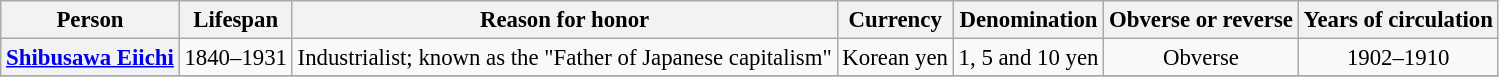<table class="wikitable" style="font-size:95%; text-align:center;">
<tr>
<th>Person</th>
<th>Lifespan</th>
<th>Reason for honor</th>
<th>Currency</th>
<th>Denomination</th>
<th>Obverse or reverse</th>
<th>Years of circulation</th>
</tr>
<tr>
<th><a href='#'>Shibusawa Eiichi</a></th>
<td>1840–1931</td>
<td>Industrialist; known as the "Father of Japanese capitalism"</td>
<td>Korean yen</td>
<td>1, 5 and 10 yen</td>
<td>Obverse</td>
<td>1902–1910</td>
</tr>
<tr>
</tr>
</table>
